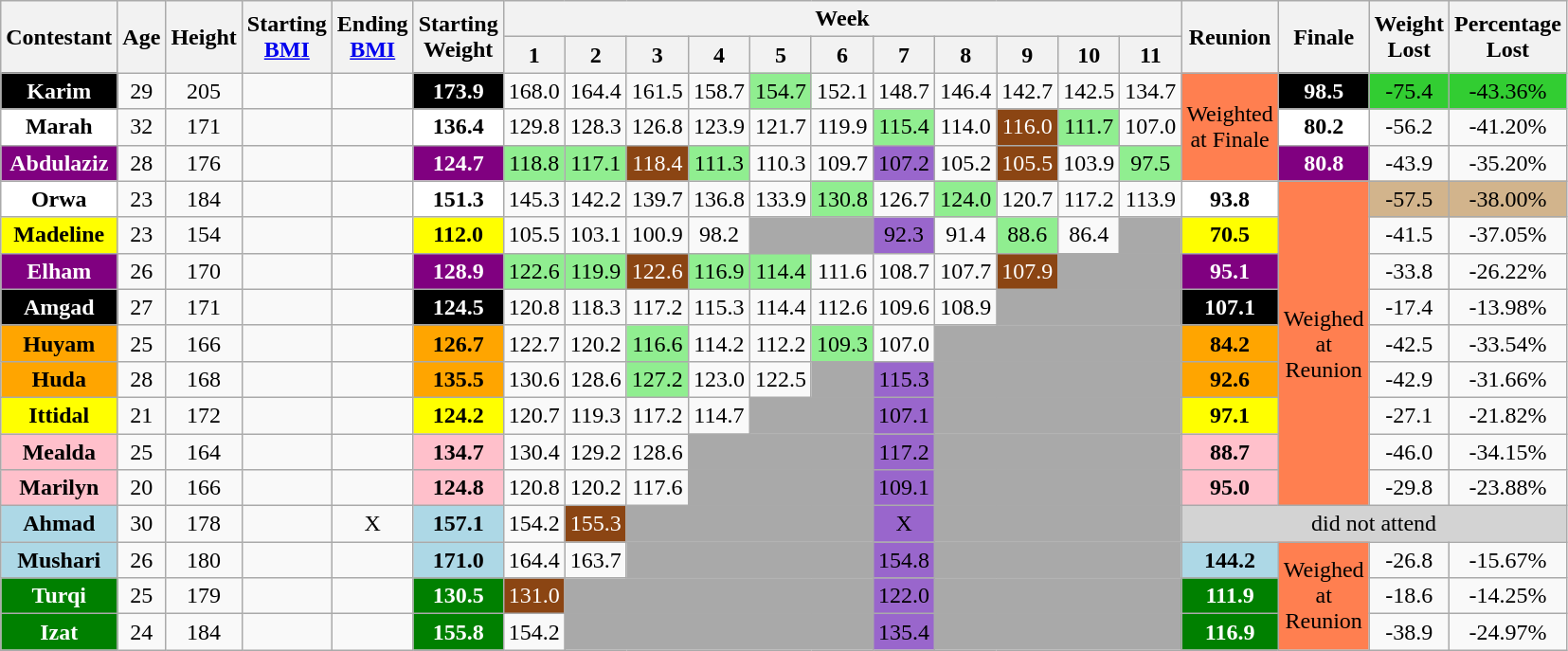<table class="wikitable" align="center" style="text-align:center">
<tr>
<th rowspan=2>Contestant</th>
<th rowspan=2>Age</th>
<th rowspan=2>Height</th>
<th rowspan=2>Starting<br><a href='#'>BMI</a></th>
<th rowspan=2>Ending<br><a href='#'>BMI</a></th>
<th rowspan=2>Starting<br>Weight</th>
<th colspan=11>Week</th>
<th rowspan=2>Reunion</th>
<th rowspan=2>Finale</th>
<th rowspan=2>Weight<br>Lost</th>
<th rowspan=2>Percentage<br>Lost</th>
</tr>
<tr>
<th>1</th>
<th>2</th>
<th>3</th>
<th>4</th>
<th>5</th>
<th>6</th>
<th>7</th>
<th>8</th>
<th>9</th>
<th>10</th>
<th>11</th>
</tr>
<tr>
<td style="background:black;color:white;"><strong>Karim</strong></td>
<td>29</td>
<td>205</td>
<td></td>
<td></td>
<td style="background:black;color:white;"><strong>173.9</strong></td>
<td>168.0</td>
<td>164.4</td>
<td>161.5</td>
<td>158.7</td>
<td style="background:lightgreen">154.7</td>
<td>152.1</td>
<td>148.7</td>
<td>146.4</td>
<td>142.7</td>
<td>142.5</td>
<td>134.7</td>
<td rowspan=3 style="background:coral">Weighted<br>at Finale</td>
<td style="background:black;color:white;"><strong>98.5</strong></td>
<td style="background:limegreen">-75.4</td>
<td style="background:limegreen">-43.36%</td>
</tr>
<tr>
<td style="background:white"><strong>Marah</strong></td>
<td>32</td>
<td>171</td>
<td></td>
<td></td>
<td style="background:white"><strong>136.4</strong></td>
<td>129.8</td>
<td>128.3</td>
<td>126.8</td>
<td>123.9</td>
<td>121.7</td>
<td>119.9</td>
<td style="background:lightgreen">115.4</td>
<td>114.0</td>
<td style="background:saddlebrown;color:white;">116.0</td>
<td style="background:lightgreen">111.7</td>
<td>107.0</td>
<td style="background:white"><strong>80.2</strong></td>
<td>-56.2</td>
<td>-41.20%</td>
</tr>
<tr>
<td style="background:purple;color:white;"><strong>Abdulaziz</strong></td>
<td>28</td>
<td>176</td>
<td></td>
<td></td>
<td style="background:purple;color:white;"><strong>124.7</strong></td>
<td style="background:lightgreen">118.8</td>
<td style="background:lightgreen">117.1</td>
<td style="background:saddlebrown;color:white;">118.4</td>
<td style="background:lightgreen">111.3</td>
<td>110.3</td>
<td>109.7</td>
<td style="background:#9966CC" colspan=1>107.2</td>
<td>105.2</td>
<td style="background:saddlebrown;color:white;">105.5</td>
<td>103.9</td>
<td style="background:lightgreen">97.5</td>
<td style="background:purple;color:white;"><strong>80.8</strong></td>
<td>-43.9</td>
<td>-35.20%</td>
</tr>
<tr>
<td style="background:white"><strong>Orwa</strong></td>
<td>23</td>
<td>184</td>
<td></td>
<td></td>
<td style="background:white"><strong>151.3</strong></td>
<td>145.3</td>
<td>142.2</td>
<td>139.7</td>
<td>136.8</td>
<td>133.9</td>
<td style="background:lightgreen">130.8</td>
<td>126.7</td>
<td style="background:lightgreen">124.0</td>
<td>120.7</td>
<td>117.2</td>
<td>113.9</td>
<td style="background:white"><strong>93.8</strong></td>
<td rowspan=9 style="background:coral">Weighed<br>at<br>Reunion</td>
<td style="background:tan">-57.5</td>
<td style="background:tan">-38.00%</td>
</tr>
<tr>
<td style="background:yellow"><strong>Madeline</strong></td>
<td>23</td>
<td>154</td>
<td></td>
<td></td>
<td style="background:yellow"><strong>112.0</strong></td>
<td>105.5</td>
<td>103.1</td>
<td>100.9</td>
<td>98.2</td>
<td style="background:darkgray" colspan=2></td>
<td style="background:#9966CC" colspan=1>92.3</td>
<td>91.4</td>
<td style="background:lightgreen">88.6</td>
<td>86.4</td>
<td style="background:darkgray" colspan=1></td>
<td style="background:yellow"><strong>70.5</strong></td>
<td>-41.5</td>
<td>-37.05%</td>
</tr>
<tr>
<td style="background:purple;color:white;"><strong>Elham</strong></td>
<td>26</td>
<td>170</td>
<td></td>
<td></td>
<td style="background:purple;color:white;"><strong>128.9</strong></td>
<td style="background:lightgreen">122.6</td>
<td style="background:lightgreen">119.9</td>
<td style="background:saddlebrown;color:white;">122.6</td>
<td style="background:lightgreen">116.9</td>
<td style="background:lightgreen">114.4</td>
<td>111.6</td>
<td>108.7</td>
<td>107.7</td>
<td style="background:saddlebrown;color:white;">107.9</td>
<td style="background:darkgray" colspan=2></td>
<td style="background:purple;color:white;"><strong>95.1</strong></td>
<td>-33.8</td>
<td>-26.22%</td>
</tr>
<tr>
<td style="background:black;color:white;"><strong>Amgad</strong></td>
<td>27</td>
<td>171</td>
<td></td>
<td></td>
<td style="background:black;color:white;"><strong>124.5</strong></td>
<td>120.8</td>
<td>118.3</td>
<td>117.2</td>
<td>115.3</td>
<td>114.4</td>
<td>112.6</td>
<td>109.6</td>
<td>108.9</td>
<td style="background:darkgray" colspan=3></td>
<td style="background:black;color:white;"><strong>107.1</strong></td>
<td>-17.4</td>
<td>-13.98%</td>
</tr>
<tr>
<td style="background:orange"><strong>Huyam</strong></td>
<td>25</td>
<td>166</td>
<td></td>
<td></td>
<td style="background:orange"><strong>126.7</strong></td>
<td>122.7</td>
<td>120.2</td>
<td style="background:lightgreen">116.6</td>
<td>114.2</td>
<td>112.2</td>
<td style="background:lightgreen">109.3</td>
<td>107.0</td>
<td style="background:darkgray" colspan=4></td>
<td style="background:orange"><strong>84.2</strong></td>
<td>-42.5</td>
<td>-33.54%</td>
</tr>
<tr>
<td style="background:orange"><strong>Huda</strong></td>
<td>28</td>
<td>168</td>
<td></td>
<td></td>
<td style="background:orange"><strong>135.5</strong></td>
<td>130.6</td>
<td>128.6</td>
<td style="background:lightgreen">127.2</td>
<td>123.0</td>
<td>122.5</td>
<td style="background:darkgray" colspan=1></td>
<td style="background:#9966CC" colspan=1>115.3</td>
<td style="background:darkgray" colspan=4></td>
<td style="background:orange"><strong>92.6</strong></td>
<td>-42.9</td>
<td>-31.66%</td>
</tr>
<tr>
<td style="background:yellow"><strong>Ittidal</strong></td>
<td>21</td>
<td>172</td>
<td></td>
<td></td>
<td style="background:yellow"><strong>124.2</strong></td>
<td>120.7</td>
<td>119.3</td>
<td>117.2</td>
<td>114.7</td>
<td style="background:darkgray" colspan=2></td>
<td style="background:#9966CC" colspan=1>107.1</td>
<td style="background:darkgray" colspan=4></td>
<td style="background:yellow"><strong>97.1</strong></td>
<td>-27.1</td>
<td>-21.82%</td>
</tr>
<tr>
<td style="background:pink"><strong>Mealda</strong></td>
<td>25</td>
<td>164</td>
<td></td>
<td></td>
<td style="background:pink"><strong>134.7</strong></td>
<td>130.4</td>
<td>129.2</td>
<td>128.6</td>
<td style="background:darkgray" colspan=3></td>
<td style="background:#9966CC" colspan=1>117.2</td>
<td style="background:darkgray" colspan=4></td>
<td style="background:pink"><strong>88.7</strong></td>
<td>-46.0</td>
<td>-34.15%</td>
</tr>
<tr>
<td style="background:pink"><strong>Marilyn</strong></td>
<td>20</td>
<td>166</td>
<td></td>
<td></td>
<td style="background:pink"><strong>124.8</strong></td>
<td>120.8</td>
<td>120.2</td>
<td>117.6</td>
<td style="background:darkgray" colspan=3></td>
<td style="background:#9966CC" colspan=1>109.1</td>
<td style="background:darkgray" colspan=4></td>
<td style="background:pink"><strong>95.0</strong></td>
<td>-29.8</td>
<td>-23.88%</td>
</tr>
<tr>
<td style="background:lightblue"><strong>Ahmad</strong></td>
<td>30</td>
<td>178</td>
<td></td>
<td>X</td>
<td style="background:lightblue"><strong>157.1</strong></td>
<td>154.2</td>
<td style="background:saddlebrown;color:white;">155.3</td>
<td style="background:darkgray" colspan=4></td>
<td style="background:#9966CC" colspan=1>X</td>
<td style="background:darkgray" colspan=4></td>
<td style="background:lightgrey" colspan=4>did not attend</td>
</tr>
<tr>
<td style="background:lightblue"><strong>Mushari</strong></td>
<td>26</td>
<td>180</td>
<td></td>
<td></td>
<td style="background:lightblue"><strong>171.0</strong></td>
<td>164.4</td>
<td>163.7</td>
<td style="background:darkgray" colspan=4></td>
<td style="background:#9966CC" colspan=1>154.8</td>
<td style="background:darkgray" colspan=4></td>
<td style="background:lightblue"><strong>144.2</strong></td>
<td rowspan=3 style="background:coral">Weighed<br>at<br>Reunion</td>
<td>-26.8</td>
<td>-15.67%</td>
</tr>
<tr>
<td style="background:green;color:white;"><strong>Turqi</strong></td>
<td>25</td>
<td>179</td>
<td></td>
<td></td>
<td style="background:green;color:white;"><strong>130.5</strong></td>
<td style="background:saddlebrown;color:white;">131.0</td>
<td style="background:darkgray" colspan=5></td>
<td style="background:#9966CC" colspan=1>122.0</td>
<td style="background:darkgray" colspan=4></td>
<td style="background:green;color:white;"><strong>111.9</strong></td>
<td>-18.6</td>
<td>-14.25%</td>
</tr>
<tr>
<td style="background:green;color:white;"><strong>Izat</strong></td>
<td>24</td>
<td>184</td>
<td></td>
<td></td>
<td style="background:green;color:white;"><strong>155.8</strong></td>
<td>154.2</td>
<td style="background:darkgray" colspan=5></td>
<td style="background:#9966CC" colspan=1>135.4</td>
<td style="background:darkgray" colspan=4></td>
<td style="background:green;color:white;"><strong>116.9</strong></td>
<td>-38.9</td>
<td>-24.97%</td>
</tr>
</table>
